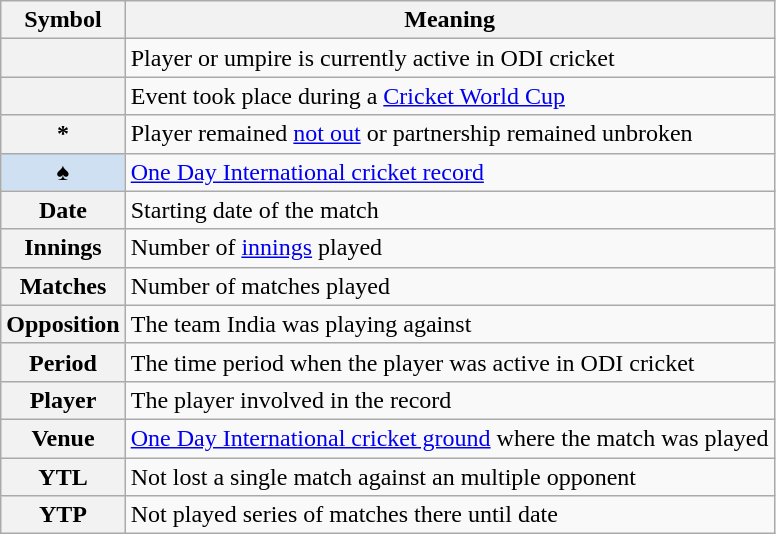<table class="wikitable">
<tr>
<th scope=col>Symbol</th>
<th scope=col>Meaning</th>
</tr>
<tr>
<th scope=row></th>
<td>Player or umpire is currently active in ODI cricket</td>
</tr>
<tr>
<th scope=row></th>
<td>Event took place during a <a href='#'>Cricket World Cup</a></td>
</tr>
<tr>
<th scope=row>*</th>
<td>Player remained <a href='#'>not out</a> or partnership remained unbroken</td>
</tr>
<tr>
<th scope=row style=background:#cee0f2;>♠</th>
<td><a href='#'>One Day International cricket record</a></td>
</tr>
<tr>
<th scope=row>Date</th>
<td>Starting date of the match</td>
</tr>
<tr>
<th scope=row>Innings</th>
<td>Number of <a href='#'>innings</a> played</td>
</tr>
<tr>
<th scope=row>Matches</th>
<td>Number of matches played</td>
</tr>
<tr>
<th scope=row>Opposition</th>
<td>The team India was playing against</td>
</tr>
<tr>
<th scope=row>Period</th>
<td>The time period when the player was active in ODI cricket</td>
</tr>
<tr>
<th scope=row>Player</th>
<td>The player involved in the record</td>
</tr>
<tr>
<th scope=row>Venue</th>
<td><a href='#'>One Day International cricket ground</a> where the match was played</td>
</tr>
<tr>
<th scope=row>YTL</th>
<td>Not lost a single match against an multiple opponent</td>
</tr>
<tr>
<th scope=row>YTP</th>
<td>Not played series of matches there until date</td>
</tr>
</table>
